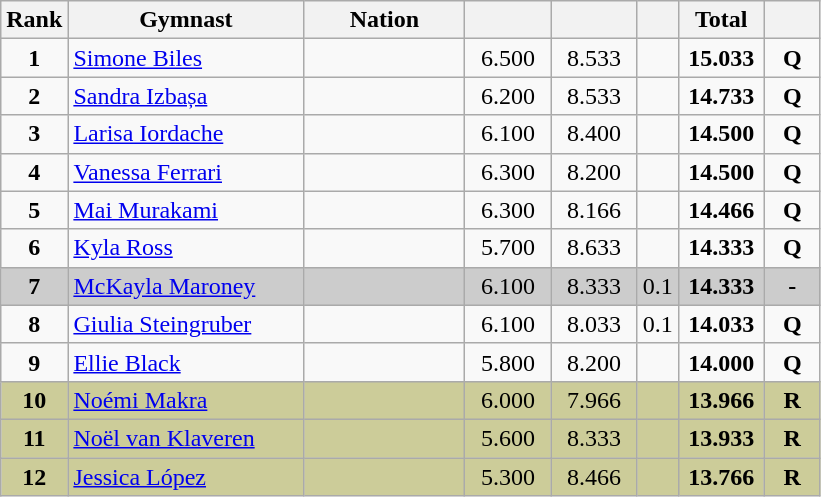<table class="wikitable sortable" style="text-align:center; font-size:100%">
<tr>
<th scope="col"  style="width:15px;">Rank</th>
<th scope="col"  style="width:150px;">Gymnast</th>
<th scope="col"  style="width:100px;">Nation</th>
<th scope="col"  style="width:50px;"></th>
<th scope="col"  style="width:50px;"></th>
<th scope="col"  style="width:20px;"></th>
<th scope="col"  style="width:50px;">Total</th>
<th scope="col"  style="width:30px;"></th>
</tr>
<tr>
<td scope=row style="text-align:center"><strong>1</strong></td>
<td align=left><a href='#'>Simone Biles</a></td>
<td style="text-align:left;"></td>
<td>6.500</td>
<td>8.533</td>
<td></td>
<td><strong>15.033</strong></td>
<td><strong>Q</strong></td>
</tr>
<tr>
<td scope=row style="text-align:center"><strong>2</strong></td>
<td align=left><a href='#'>Sandra Izbașa</a></td>
<td style="text-align:left;"></td>
<td>6.200</td>
<td>8.533</td>
<td></td>
<td><strong>14.733</strong></td>
<td><strong>Q</strong></td>
</tr>
<tr>
<td scope=row style="text-align:center"><strong>3</strong></td>
<td align=left><a href='#'>Larisa Iordache</a></td>
<td style="text-align:left;"></td>
<td>6.100</td>
<td>8.400</td>
<td></td>
<td><strong>14.500</strong></td>
<td><strong>Q</strong></td>
</tr>
<tr>
<td scope=row style="text-align:center"><strong>4</strong></td>
<td align=left><a href='#'>Vanessa Ferrari</a></td>
<td style="text-align:left;"></td>
<td>6.300</td>
<td>8.200</td>
<td></td>
<td><strong>14.500</strong></td>
<td><strong>Q</strong></td>
</tr>
<tr>
<td scope=row style="text-align:center"><strong>5</strong></td>
<td align=left><a href='#'>Mai Murakami</a></td>
<td style="text-align:left;"></td>
<td>6.300</td>
<td>8.166</td>
<td></td>
<td><strong>14.466</strong></td>
<td><strong>Q</strong></td>
</tr>
<tr>
<td scope=row style="text-align:center"><strong>6</strong></td>
<td align=left><a href='#'>Kyla Ross</a></td>
<td style="text-align:left;"></td>
<td>5.700</td>
<td>8.633</td>
<td></td>
<td><strong>14.333</strong></td>
<td><strong>Q</strong></td>
</tr>
<tr style="background:#cccccc;">
<td scope=row style="text-align:center"><strong>7</strong></td>
<td align=left><a href='#'>McKayla Maroney</a></td>
<td style="text-align:left;"></td>
<td>6.100</td>
<td>8.333</td>
<td>0.1</td>
<td><strong>14.333</strong></td>
<td><strong>-</strong></td>
</tr>
<tr>
<td scope=row style="text-align:center"><strong>8</strong></td>
<td align=left><a href='#'>Giulia Steingruber</a></td>
<td style="text-align:left;"></td>
<td>6.100</td>
<td>8.033</td>
<td>0.1</td>
<td><strong>14.033</strong></td>
<td><strong>Q</strong></td>
</tr>
<tr>
<td scope=row style="text-align:center"><strong>9</strong></td>
<td align=left><a href='#'>Ellie Black</a></td>
<td style="text-align:left;"></td>
<td>5.800</td>
<td>8.200</td>
<td></td>
<td><strong>14.000</strong></td>
<td><strong>Q</strong></td>
</tr>
<tr style="background:#cccc99;">
<td scope=row style="text-align:center"><strong>10</strong></td>
<td align=left><a href='#'>Noémi Makra</a></td>
<td style="text-align:left;"></td>
<td>6.000</td>
<td>7.966</td>
<td></td>
<td><strong>13.966</strong></td>
<td><strong>R</strong></td>
</tr>
<tr style="background:#cccc99;">
<td scope=row style="text-align:center"><strong>11</strong></td>
<td align=left><a href='#'>Noël van Klaveren</a></td>
<td style="text-align:left;"></td>
<td>5.600</td>
<td>8.333</td>
<td></td>
<td><strong>13.933</strong></td>
<td><strong>R</strong></td>
</tr>
<tr style="background:#cccc99;">
<td scope=row style="text-align:center"><strong>12</strong></td>
<td align=left><a href='#'>Jessica López</a></td>
<td style="text-align:left;"></td>
<td>5.300</td>
<td>8.466</td>
<td></td>
<td><strong>13.766</strong></td>
<td><strong>R</strong></td>
</tr>
</table>
